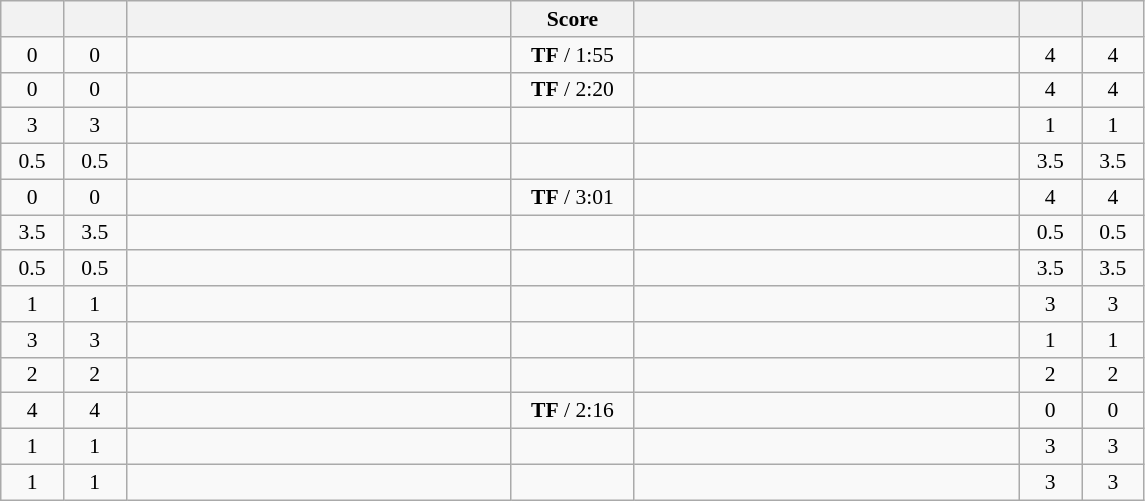<table class="wikitable" style="text-align: center; font-size:90%" |>
<tr>
<th width="35"></th>
<th width="35"></th>
<th width="250"></th>
<th width="75">Score</th>
<th width="250"></th>
<th width="35"></th>
<th width="35"></th>
</tr>
<tr>
<td>0</td>
<td>0</td>
<td style="text-align:left;"><strong></strong></td>
<td><strong>TF</strong> / 1:55</td>
<td style="text-align:left;"></td>
<td>4</td>
<td>4</td>
</tr>
<tr>
<td>0</td>
<td>0</td>
<td style="text-align:left;"><strong></strong></td>
<td><strong>TF</strong> / 2:20</td>
<td style="text-align:left;"></td>
<td>4</td>
<td>4</td>
</tr>
<tr>
<td>3</td>
<td>3</td>
<td style="text-align:left;"></td>
<td></td>
<td style="text-align:left;"><strong></strong></td>
<td>1</td>
<td>1</td>
</tr>
<tr>
<td>0.5</td>
<td>0.5</td>
<td style="text-align:left;"><strong></strong></td>
<td></td>
<td style="text-align:left;"></td>
<td>3.5</td>
<td>3.5</td>
</tr>
<tr>
<td>0</td>
<td>0</td>
<td style="text-align:left;"><strong></strong></td>
<td><strong>TF</strong> / 3:01</td>
<td style="text-align:left;"></td>
<td>4</td>
<td>4</td>
</tr>
<tr>
<td>3.5</td>
<td>3.5</td>
<td style="text-align:left;"></td>
<td></td>
<td style="text-align:left;"><strong></strong></td>
<td>0.5</td>
<td>0.5</td>
</tr>
<tr>
<td>0.5</td>
<td>0.5</td>
<td style="text-align:left;"><strong></strong></td>
<td></td>
<td style="text-align:left;"></td>
<td>3.5</td>
<td>3.5</td>
</tr>
<tr>
<td>1</td>
<td>1</td>
<td style="text-align:left;"><strong></strong></td>
<td></td>
<td style="text-align:left;"></td>
<td>3</td>
<td>3</td>
</tr>
<tr>
<td>3</td>
<td>3</td>
<td style="text-align:left;"></td>
<td></td>
<td style="text-align:left;"><strong></strong></td>
<td>1</td>
<td>1</td>
</tr>
<tr>
<td>2</td>
<td>2</td>
<td style="text-align:left;"></td>
<td></td>
<td style="text-align:left;"></td>
<td>2</td>
<td>2</td>
</tr>
<tr>
<td>4</td>
<td>4</td>
<td style="text-align:left;"></td>
<td><strong>TF</strong> / 2:16</td>
<td style="text-align:left;"><strong></strong></td>
<td>0</td>
<td>0</td>
</tr>
<tr>
<td>1</td>
<td>1</td>
<td style="text-align:left;"><strong></strong></td>
<td></td>
<td style="text-align:left;"></td>
<td>3</td>
<td>3</td>
</tr>
<tr>
<td>1</td>
<td>1</td>
<td style="text-align:left;"><strong></strong></td>
<td></td>
<td style="text-align:left;"></td>
<td>3</td>
<td>3</td>
</tr>
</table>
